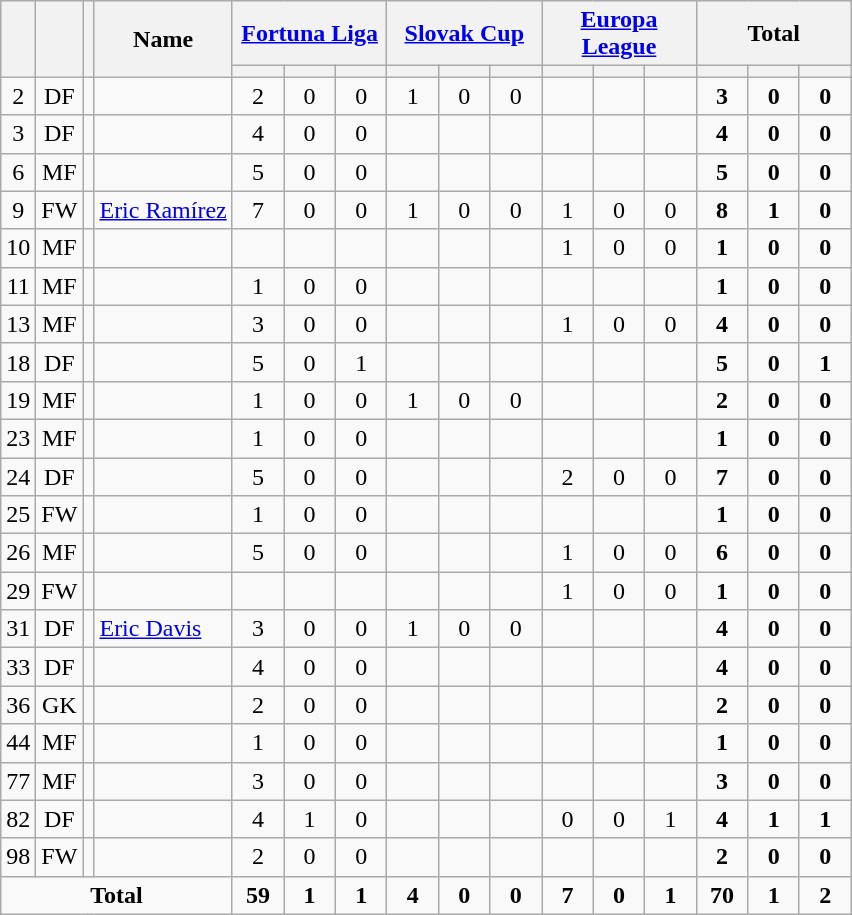<table class="wikitable sortable" style="text-align: center;">
<tr>
<th rowspan="2" !width=15><strong></strong></th>
<th rowspan="2" !width=15><strong></strong></th>
<th rowspan="2" !width=15><strong></strong></th>
<th rowspan="2" !width=120><strong>Name</strong></th>
<th colspan="3" style="width:75px;"><a href='#'>Fortuna Liga</a></th>
<th colspan="3" style="width:75px;"><a href='#'>Slovak Cup</a></th>
<th colspan="3" style="width:75px;"><a href='#'>Europa League</a></th>
<th colspan="3" style="width:75px;">Total</th>
</tr>
<tr>
<th width=27></th>
<th width=27></th>
<th width=27></th>
<th width=27></th>
<th width=27></th>
<th width=27></th>
<th width=27></th>
<th width=27></th>
<th width=27></th>
<th width=27></th>
<th width=27></th>
<th width=27></th>
</tr>
<tr>
<td>2</td>
<td>DF</td>
<td></td>
<td align="left"></td>
<td>2</td>
<td>0</td>
<td>0</td>
<td>1</td>
<td>0</td>
<td>0</td>
<td></td>
<td></td>
<td></td>
<td><strong>3</strong></td>
<td><strong>0</strong></td>
<td><strong>0</strong></td>
</tr>
<tr>
<td>3</td>
<td>DF</td>
<td></td>
<td align="left"></td>
<td>4</td>
<td>0</td>
<td>0</td>
<td></td>
<td></td>
<td></td>
<td></td>
<td></td>
<td></td>
<td><strong>4</strong></td>
<td><strong>0</strong></td>
<td><strong>0</strong></td>
</tr>
<tr>
<td>6</td>
<td>MF</td>
<td></td>
<td align="left"></td>
<td>5</td>
<td>0</td>
<td>0</td>
<td></td>
<td></td>
<td></td>
<td></td>
<td></td>
<td></td>
<td><strong>5</strong></td>
<td><strong>0</strong></td>
<td><strong>0</strong></td>
</tr>
<tr>
<td>9</td>
<td>FW</td>
<td></td>
<td align="left"><a href='#'>Eric Ramírez</a></td>
<td>7</td>
<td>0</td>
<td>0</td>
<td>1</td>
<td>0</td>
<td>0</td>
<td>1</td>
<td>0</td>
<td>0</td>
<td><strong>8</strong></td>
<td><strong>1</strong></td>
<td><strong>0</strong></td>
</tr>
<tr>
<td>10</td>
<td>MF</td>
<td></td>
<td align="left"></td>
<td></td>
<td></td>
<td></td>
<td></td>
<td></td>
<td></td>
<td>1</td>
<td>0</td>
<td>0</td>
<td><strong>1</strong></td>
<td><strong>0</strong></td>
<td><strong>0</strong></td>
</tr>
<tr>
<td>11</td>
<td>MF</td>
<td></td>
<td align="left"></td>
<td>1</td>
<td>0</td>
<td>0</td>
<td></td>
<td></td>
<td></td>
<td></td>
<td></td>
<td></td>
<td><strong>1</strong></td>
<td><strong>0</strong></td>
<td><strong>0</strong></td>
</tr>
<tr>
<td>13</td>
<td>MF</td>
<td></td>
<td align="left"></td>
<td>3</td>
<td>0</td>
<td>0</td>
<td></td>
<td></td>
<td></td>
<td>1</td>
<td>0</td>
<td>0</td>
<td><strong>4</strong></td>
<td><strong>0</strong></td>
<td><strong>0</strong></td>
</tr>
<tr>
<td>18</td>
<td>DF</td>
<td></td>
<td align="left"></td>
<td>5</td>
<td>0</td>
<td>1</td>
<td></td>
<td></td>
<td></td>
<td></td>
<td></td>
<td></td>
<td><strong>5</strong></td>
<td><strong>0</strong></td>
<td><strong>1</strong></td>
</tr>
<tr>
<td>19</td>
<td>MF</td>
<td></td>
<td align="left"></td>
<td>1</td>
<td>0</td>
<td>0</td>
<td>1</td>
<td>0</td>
<td>0</td>
<td></td>
<td></td>
<td></td>
<td><strong>2</strong></td>
<td><strong>0</strong></td>
<td><strong>0</strong></td>
</tr>
<tr>
<td>23</td>
<td>MF</td>
<td></td>
<td align="left"></td>
<td>1</td>
<td>0</td>
<td>0</td>
<td></td>
<td></td>
<td></td>
<td></td>
<td></td>
<td></td>
<td><strong>1</strong></td>
<td><strong>0</strong></td>
<td><strong>0</strong></td>
</tr>
<tr>
<td>24</td>
<td>DF</td>
<td></td>
<td align="left"></td>
<td>5</td>
<td>0</td>
<td>0</td>
<td></td>
<td></td>
<td></td>
<td>2</td>
<td>0</td>
<td>0</td>
<td><strong>7</strong></td>
<td><strong>0</strong></td>
<td><strong>0</strong></td>
</tr>
<tr>
<td>25</td>
<td>FW</td>
<td></td>
<td align="left"></td>
<td>1</td>
<td>0</td>
<td>0</td>
<td></td>
<td></td>
<td></td>
<td></td>
<td></td>
<td></td>
<td><strong>1</strong></td>
<td><strong>0</strong></td>
<td><strong>0</strong></td>
</tr>
<tr>
<td>26</td>
<td>MF</td>
<td></td>
<td align="left"></td>
<td>5</td>
<td>0</td>
<td>0</td>
<td></td>
<td></td>
<td></td>
<td>1</td>
<td>0</td>
<td>0</td>
<td><strong>6</strong></td>
<td><strong>0</strong></td>
<td><strong>0</strong></td>
</tr>
<tr>
<td>29</td>
<td>FW</td>
<td></td>
<td align="left"></td>
<td></td>
<td></td>
<td></td>
<td></td>
<td></td>
<td></td>
<td>1</td>
<td>0</td>
<td>0</td>
<td><strong>1</strong></td>
<td><strong>0</strong></td>
<td><strong>0</strong></td>
</tr>
<tr>
<td>31</td>
<td>DF</td>
<td></td>
<td align="left"><a href='#'>Eric Davis</a></td>
<td>3</td>
<td>0</td>
<td>0</td>
<td>1</td>
<td>0</td>
<td>0</td>
<td></td>
<td></td>
<td></td>
<td><strong>4</strong></td>
<td><strong>0</strong></td>
<td><strong>0</strong></td>
</tr>
<tr>
<td>33</td>
<td>DF</td>
<td></td>
<td align="left"></td>
<td>4</td>
<td>0</td>
<td>0</td>
<td></td>
<td></td>
<td></td>
<td></td>
<td></td>
<td></td>
<td><strong>4</strong></td>
<td><strong>0</strong></td>
<td><strong>0</strong></td>
</tr>
<tr>
<td>36</td>
<td>GK</td>
<td></td>
<td align="left"></td>
<td>2</td>
<td>0</td>
<td>0</td>
<td></td>
<td></td>
<td></td>
<td></td>
<td></td>
<td></td>
<td><strong>2</strong></td>
<td><strong>0</strong></td>
<td><strong>0</strong></td>
</tr>
<tr>
<td>44</td>
<td>MF</td>
<td></td>
<td align="left"></td>
<td>1</td>
<td>0</td>
<td>0</td>
<td></td>
<td></td>
<td></td>
<td></td>
<td></td>
<td></td>
<td><strong>1</strong></td>
<td><strong>0</strong></td>
<td><strong>0</strong></td>
</tr>
<tr>
<td>77</td>
<td>MF</td>
<td></td>
<td align="left"></td>
<td>3</td>
<td>0</td>
<td>0</td>
<td></td>
<td></td>
<td></td>
<td></td>
<td></td>
<td></td>
<td><strong>3</strong></td>
<td><strong>0</strong></td>
<td><strong>0</strong></td>
</tr>
<tr>
<td>82</td>
<td>DF</td>
<td></td>
<td align="left"></td>
<td>4</td>
<td>1</td>
<td>0</td>
<td></td>
<td></td>
<td></td>
<td>0</td>
<td>0</td>
<td>1</td>
<td><strong>4</strong></td>
<td><strong>1</strong></td>
<td><strong>1</strong></td>
</tr>
<tr>
<td>98</td>
<td>FW</td>
<td></td>
<td align="left"></td>
<td>2</td>
<td>0</td>
<td>0</td>
<td></td>
<td></td>
<td></td>
<td></td>
<td></td>
<td></td>
<td><strong>2</strong></td>
<td><strong>0</strong></td>
<td><strong>0</strong></td>
</tr>
<tr>
<td colspan="4"><strong>Total</strong></td>
<td><strong>59</strong></td>
<td><strong>1</strong></td>
<td><strong>1</strong></td>
<td><strong>4</strong></td>
<td><strong>0</strong></td>
<td><strong>0</strong></td>
<td><strong>7</strong></td>
<td><strong>0</strong></td>
<td><strong>1</strong></td>
<td><strong>70</strong></td>
<td><strong>1</strong></td>
<td><strong>2</strong></td>
</tr>
</table>
